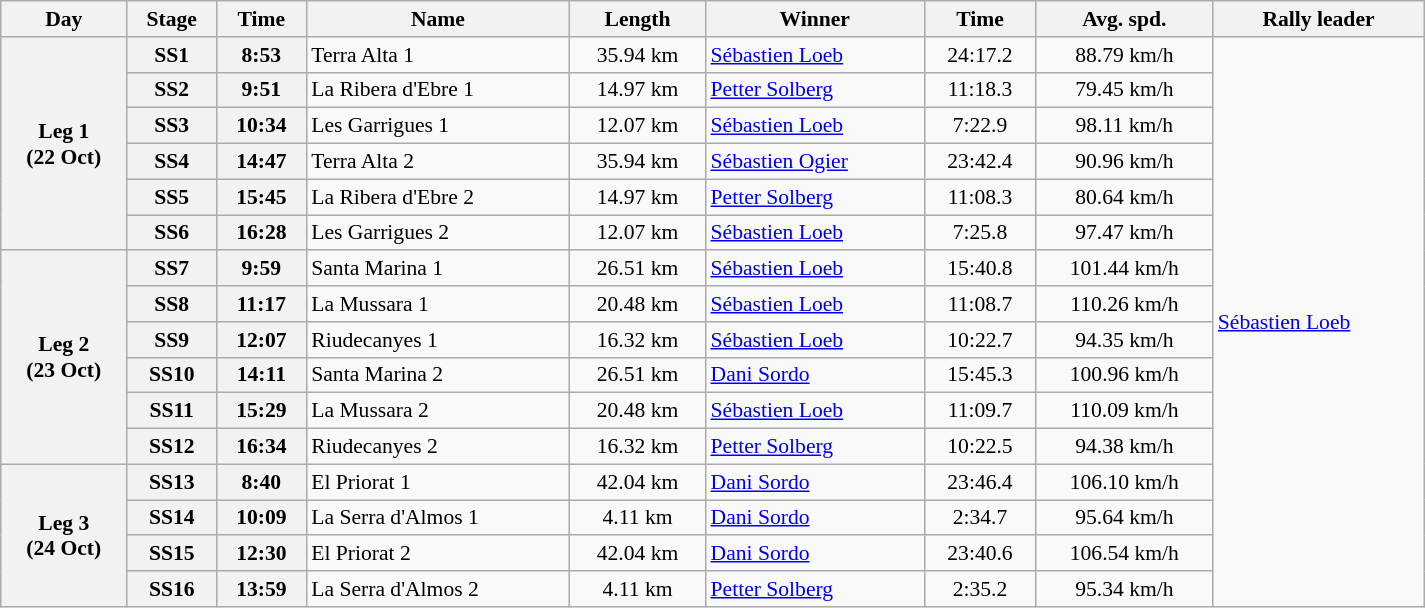<table class="wikitable" width=100% style="text-align: center; font-size: 90%; max-width: 950px;">
<tr>
<th>Day</th>
<th>Stage</th>
<th>Time</th>
<th>Name</th>
<th>Length</th>
<th>Winner</th>
<th>Time</th>
<th>Avg. spd.</th>
<th>Rally leader</th>
</tr>
<tr>
<th rowspan="6">Leg 1<br>(22 Oct)</th>
<th>SS1</th>
<th>8:53</th>
<td align=left>Terra Alta 1</td>
<td>35.94 km</td>
<td align=left> <a href='#'>Sébastien Loeb</a></td>
<td>24:17.2</td>
<td>88.79 km/h</td>
<td align=left rowspan=16> <a href='#'>Sébastien Loeb</a></td>
</tr>
<tr>
<th>SS2</th>
<th>9:51</th>
<td align=left>La Ribera d'Ebre 1</td>
<td>14.97 km</td>
<td align=left> <a href='#'>Petter Solberg</a></td>
<td>11:18.3</td>
<td>79.45 km/h</td>
</tr>
<tr>
<th>SS3</th>
<th>10:34</th>
<td align=left>Les Garrigues 1</td>
<td>12.07 km</td>
<td align=left> <a href='#'>Sébastien Loeb</a></td>
<td>7:22.9</td>
<td>98.11 km/h</td>
</tr>
<tr>
<th>SS4</th>
<th>14:47</th>
<td align=left>Terra Alta 2</td>
<td>35.94 km</td>
<td align=left> <a href='#'>Sébastien Ogier</a></td>
<td>23:42.4</td>
<td>90.96 km/h</td>
</tr>
<tr>
<th>SS5</th>
<th>15:45</th>
<td align=left>La Ribera d'Ebre 2</td>
<td>14.97 km</td>
<td align=left> <a href='#'>Petter Solberg</a></td>
<td>11:08.3</td>
<td>80.64 km/h</td>
</tr>
<tr>
<th>SS6</th>
<th>16:28</th>
<td align=left>Les Garrigues 2</td>
<td>12.07 km</td>
<td align=left> <a href='#'>Sébastien Loeb</a></td>
<td>7:25.8</td>
<td>97.47 km/h</td>
</tr>
<tr>
<th rowspan="6">Leg 2<br>(23 Oct)</th>
<th>SS7</th>
<th>9:59</th>
<td align=left>Santa Marina 1</td>
<td>26.51 km</td>
<td align=left> <a href='#'>Sébastien Loeb</a></td>
<td>15:40.8</td>
<td>101.44 km/h</td>
</tr>
<tr>
<th>SS8</th>
<th>11:17</th>
<td align=left>La Mussara 1</td>
<td>20.48 km</td>
<td align=left> <a href='#'>Sébastien Loeb</a></td>
<td>11:08.7</td>
<td>110.26 km/h</td>
</tr>
<tr>
<th>SS9</th>
<th>12:07</th>
<td align=left>Riudecanyes 1</td>
<td>16.32 km</td>
<td align=left> <a href='#'>Sébastien Loeb</a></td>
<td>10:22.7</td>
<td>94.35 km/h</td>
</tr>
<tr>
<th>SS10</th>
<th>14:11</th>
<td align=left>Santa Marina 2</td>
<td>26.51 km</td>
<td align=left> <a href='#'>Dani Sordo</a></td>
<td>15:45.3</td>
<td>100.96 km/h</td>
</tr>
<tr>
<th>SS11</th>
<th>15:29</th>
<td align=left>La Mussara 2</td>
<td>20.48 km</td>
<td align=left> <a href='#'>Sébastien Loeb</a></td>
<td>11:09.7</td>
<td>110.09 km/h</td>
</tr>
<tr>
<th>SS12</th>
<th>16:34</th>
<td align=left>Riudecanyes 2</td>
<td>16.32 km</td>
<td align=left> <a href='#'>Petter Solberg</a></td>
<td>10:22.5</td>
<td>94.38 km/h</td>
</tr>
<tr>
<th rowspan="4">Leg 3<br>(24 Oct)</th>
<th>SS13</th>
<th>8:40</th>
<td align=left>El Priorat 1</td>
<td>42.04 km</td>
<td align=left> <a href='#'>Dani Sordo</a></td>
<td>23:46.4</td>
<td>106.10 km/h</td>
</tr>
<tr>
<th>SS14</th>
<th>10:09</th>
<td align=left>La Serra d'Almos 1</td>
<td>4.11 km</td>
<td align=left> <a href='#'>Dani Sordo</a></td>
<td>2:34.7</td>
<td>95.64 km/h</td>
</tr>
<tr>
<th>SS15</th>
<th>12:30</th>
<td align=left>El Priorat 2</td>
<td>42.04 km</td>
<td align=left> <a href='#'>Dani Sordo</a></td>
<td>23:40.6</td>
<td>106.54 km/h</td>
</tr>
<tr>
<th>SS16</th>
<th>13:59</th>
<td align=left>La Serra d'Almos 2</td>
<td>4.11 km</td>
<td align=left> <a href='#'>Petter Solberg</a></td>
<td>2:35.2</td>
<td>95.34 km/h</td>
</tr>
</table>
